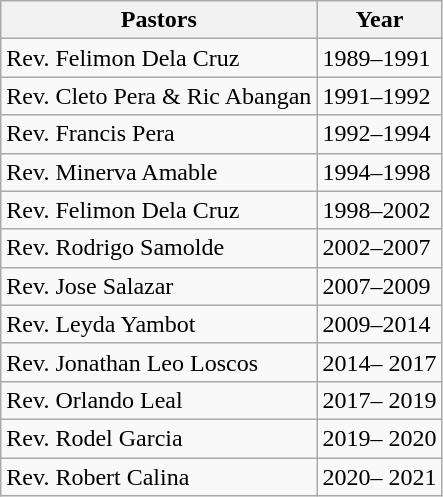<table class="wikitable">
<tr>
<th>Pastors</th>
<th>Year</th>
</tr>
<tr>
<td>Rev. Felimon Dela Cruz</td>
<td>1989–1991</td>
</tr>
<tr>
<td>Rev. Cleto Pera & Ric Abangan</td>
<td>1991–1992</td>
</tr>
<tr>
<td>Rev. Francis Pera</td>
<td>1992–1994</td>
</tr>
<tr>
<td>Rev. Minerva Amable</td>
<td>1994–1998</td>
</tr>
<tr>
<td>Rev. Felimon Dela Cruz</td>
<td>1998–2002</td>
</tr>
<tr>
<td>Rev. Rodrigo Samolde</td>
<td>2002–2007</td>
</tr>
<tr>
<td>Rev. Jose Salazar</td>
<td>2007–2009</td>
</tr>
<tr>
<td>Rev. Leyda Yambot</td>
<td>2009–2014</td>
</tr>
<tr>
<td>Rev. Jonathan Leo Loscos</td>
<td>2014– 2017</td>
</tr>
<tr>
<td>Rev. Orlando Leal</td>
<td>2017– 2019</td>
</tr>
<tr>
<td>Rev. Rodel Garcia</td>
<td>2019– 2020</td>
</tr>
<tr>
<td>Rev. Robert Calina</td>
<td>2020– 2021</td>
</tr>
</table>
